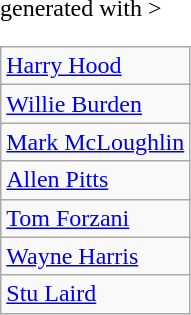<table class="wikitable" <hiddentext>generated with >
<tr>
<td style=">5</td>
<td style="width:100px; vertical-align:bottom;"><a href='#'>Harry Hood</a></td>
</tr>
<tr style="vertical-align:bottom;">
<td style=">10</td>
<td style="width:100px;"><a href='#'>Willie Burden</a></td>
</tr>
<tr style="vertical-align:bottom;">
<td style=">13</td>
<td style="width:100px;"><a href='#'>Mark McLoughlin</a></td>
</tr>
<tr style="vertical-align:bottom;">
<td style=">18</td>
<td style="width:100px;"><a href='#'>Allen Pitts</a></td>
</tr>
<tr style="vertical-align:bottom;">
<td style=">22</td>
<td style="width:100px;"><a href='#'>Tom Forzani</a></td>
</tr>
<tr style="vertical-align:bottom;">
<td style=">55</td>
<td style="width:100px;"><a href='#'>Wayne Harris</a></td>
</tr>
<tr style="vertical-align:bottom;">
<td style=">75</td>
<td style="width:100px;"><a href='#'>Stu Laird</a></td>
</tr>
</table>
